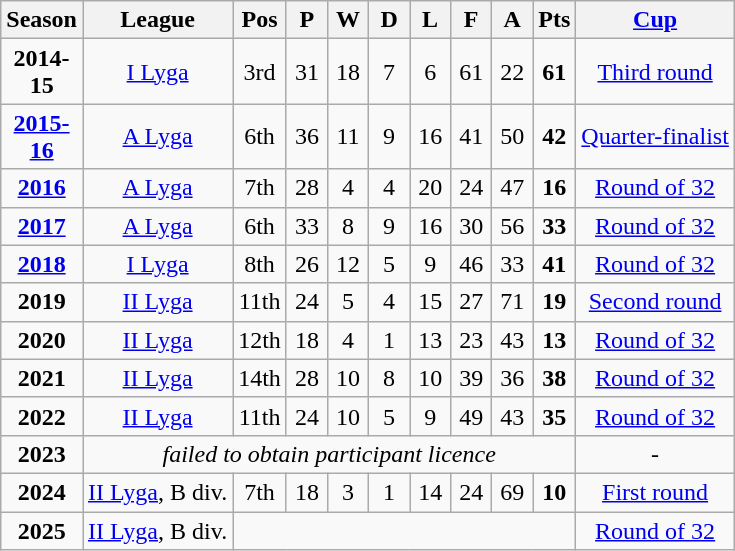<table class="wikitable" style="text-align:center">
<tr>
<th width=40>Season</th>
<th>League</th>
<th>Pos</th>
<th width=20>P</th>
<th width=20>W</th>
<th width=20>D</th>
<th width=20>L</th>
<th width=20>F</th>
<th width=20>A</th>
<th width=20>Pts</th>
<th><a href='#'>Cup</a></th>
</tr>
<tr>
<td><strong>2014-15</strong></td>
<td><a href='#'>I Lyga</a></td>
<td>3rd</td>
<td>31</td>
<td>18</td>
<td>7</td>
<td>6</td>
<td>61</td>
<td>22</td>
<td><strong>61</strong></td>
<td><a href='#'>Third round</a></td>
</tr>
<tr>
<td><strong><a href='#'>2015-16</a></strong></td>
<td><a href='#'>A Lyga</a></td>
<td>6th</td>
<td>36</td>
<td>11</td>
<td>9</td>
<td>16</td>
<td>41</td>
<td>50</td>
<td><strong>42</strong></td>
<td><a href='#'>Quarter-finalist</a></td>
</tr>
<tr>
<td><strong><a href='#'>2016</a></strong></td>
<td><a href='#'>A Lyga</a></td>
<td>7th</td>
<td>28</td>
<td>4</td>
<td>4</td>
<td>20</td>
<td>24</td>
<td>47</td>
<td><strong>16</strong></td>
<td><a href='#'>Round of 32</a></td>
</tr>
<tr>
<td><strong><a href='#'>2017</a></strong></td>
<td><a href='#'>A Lyga</a></td>
<td>6th</td>
<td>33</td>
<td>8</td>
<td>9</td>
<td>16</td>
<td>30</td>
<td>56</td>
<td><strong>33</strong></td>
<td><a href='#'>Round of 32</a></td>
</tr>
<tr>
<td><strong><a href='#'>2018</a></strong></td>
<td><a href='#'>I Lyga</a></td>
<td>8th</td>
<td>26</td>
<td>12</td>
<td>5</td>
<td>9</td>
<td>46</td>
<td>33</td>
<td><strong>41</strong></td>
<td><a href='#'>Round of 32</a></td>
</tr>
<tr>
<td><strong>2019</strong></td>
<td><a href='#'>II Lyga</a></td>
<td>11th</td>
<td>24</td>
<td>5</td>
<td>4</td>
<td>15</td>
<td>27</td>
<td>71</td>
<td><strong>19</strong></td>
<td><a href='#'>Second round</a></td>
</tr>
<tr>
<td><strong>2020</strong></td>
<td><a href='#'>II Lyga</a></td>
<td>12th</td>
<td>18</td>
<td>4</td>
<td>1</td>
<td>13</td>
<td>23</td>
<td>43</td>
<td><strong>13</strong></td>
<td><a href='#'>Round of 32</a></td>
</tr>
<tr>
<td><strong>2021</strong></td>
<td><a href='#'>II Lyga</a></td>
<td>14th</td>
<td>28</td>
<td>10</td>
<td>8</td>
<td>10</td>
<td>39</td>
<td>36</td>
<td><strong>38</strong></td>
<td><a href='#'>Round of 32</a></td>
</tr>
<tr>
<td><strong>2022</strong></td>
<td><a href='#'>II Lyga</a></td>
<td>11th</td>
<td>24</td>
<td>10</td>
<td>5</td>
<td>9</td>
<td>49</td>
<td>43</td>
<td><strong>35</strong></td>
<td><a href='#'>Round of 32</a></td>
</tr>
<tr>
<td><strong>2023</strong></td>
<td colspan=9><em>failed to obtain participant licence</em></td>
<td>-</td>
</tr>
<tr>
<td><strong>2024</strong></td>
<td><a href='#'>II Lyga</a>, B div.</td>
<td>7th</td>
<td>18</td>
<td>3</td>
<td>1</td>
<td>14</td>
<td>24</td>
<td>69</td>
<td><strong>10</strong></td>
<td><a href='#'>First round</a></td>
</tr>
<tr>
<td><strong>2025</strong></td>
<td><a href='#'>II Lyga</a>, B div.</td>
<td colspan=8></td>
<td><a href='#'>Round of 32</a></td>
</tr>
</table>
